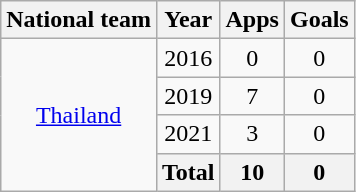<table class="wikitable" style="text-align:center">
<tr>
<th>National team</th>
<th>Year</th>
<th>Apps</th>
<th>Goals</th>
</tr>
<tr>
<td rowspan="5" valign="center"><a href='#'>Thailand</a></td>
<td>2016</td>
<td>0</td>
<td>0</td>
</tr>
<tr>
<td>2019</td>
<td>7</td>
<td>0</td>
</tr>
<tr>
<td>2021</td>
<td>3</td>
<td>0</td>
</tr>
<tr>
<th>Total</th>
<th>10</th>
<th>0</th>
</tr>
</table>
